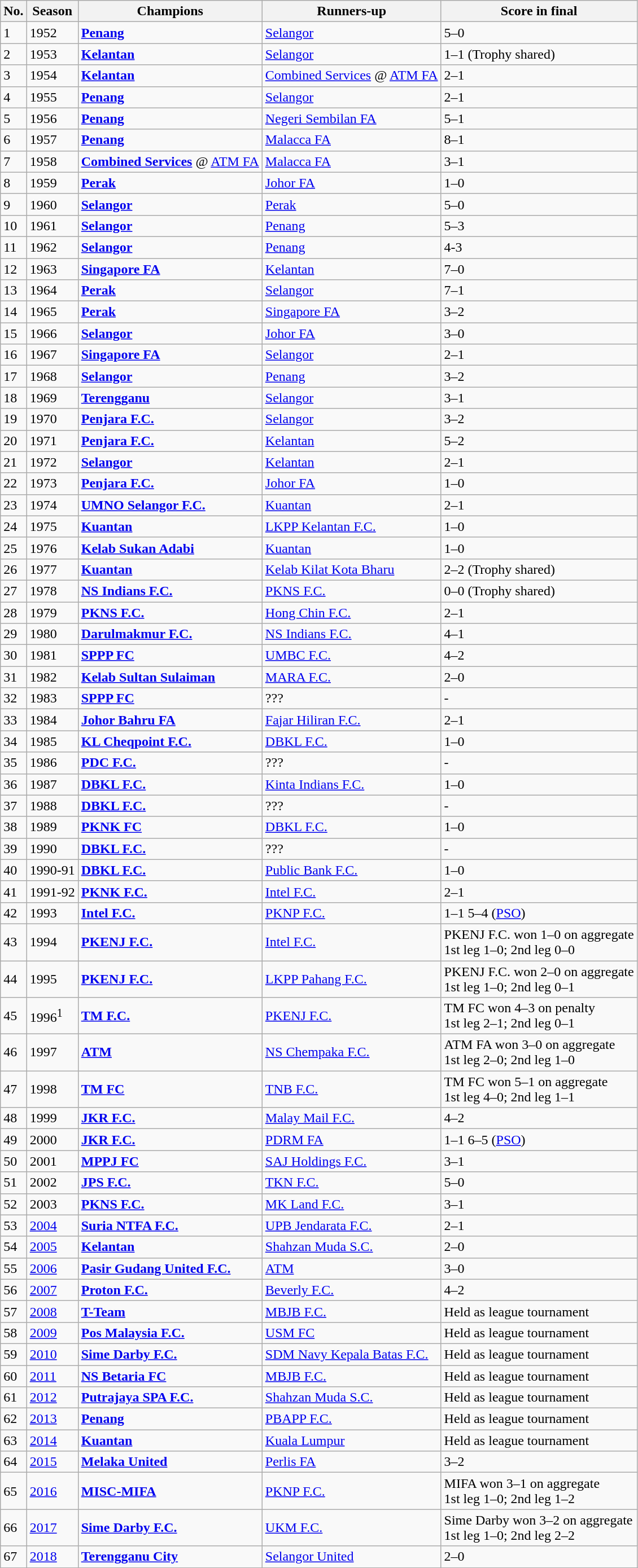<table class=wikitable>
<tr>
<th>No.</th>
<th>Season</th>
<th>Champions</th>
<th>Runners-up</th>
<th>Score in final</th>
</tr>
<tr>
<td>1</td>
<td>1952</td>
<td> <strong><a href='#'>Penang</a></strong></td>
<td> <a href='#'>Selangor</a></td>
<td>5–0</td>
</tr>
<tr>
<td>2</td>
<td>1953</td>
<td> <strong><a href='#'>Kelantan</a></strong></td>
<td> <a href='#'>Selangor</a></td>
<td>1–1 (Trophy shared)</td>
</tr>
<tr>
<td>3</td>
<td>1954</td>
<td> <strong><a href='#'>Kelantan</a></strong></td>
<td> <a href='#'>Combined Services</a> @  <a href='#'>ATM FA</a></td>
<td>2–1</td>
</tr>
<tr>
<td>4</td>
<td>1955</td>
<td> <strong><a href='#'>Penang</a></strong></td>
<td> <a href='#'>Selangor</a></td>
<td>2–1</td>
</tr>
<tr>
<td>5</td>
<td>1956</td>
<td> <strong><a href='#'>Penang</a></strong></td>
<td> <a href='#'>Negeri Sembilan FA</a></td>
<td>5–1</td>
</tr>
<tr>
<td>6</td>
<td>1957</td>
<td> <strong><a href='#'>Penang</a></strong></td>
<td> <a href='#'>Malacca FA</a></td>
<td>8–1</td>
</tr>
<tr>
<td>7</td>
<td>1958</td>
<td> <strong><a href='#'>Combined Services</a></strong> @ <strong></strong> <a href='#'>ATM FA</a></td>
<td> <a href='#'>Malacca FA</a></td>
<td>3–1</td>
</tr>
<tr>
<td>8</td>
<td>1959</td>
<td> <strong><a href='#'>Perak</a></strong></td>
<td> <a href='#'>Johor FA</a></td>
<td>1–0</td>
</tr>
<tr>
<td>9</td>
<td>1960</td>
<td> <strong><a href='#'>Selangor</a></strong></td>
<td> <a href='#'>Perak</a></td>
<td>5–0</td>
</tr>
<tr>
<td>10</td>
<td>1961</td>
<td> <strong><a href='#'>Selangor</a></strong></td>
<td> <a href='#'>Penang</a></td>
<td>5–3</td>
</tr>
<tr>
<td>11</td>
<td>1962</td>
<td> <strong><a href='#'>Selangor</a></strong></td>
<td> <a href='#'>Penang</a></td>
<td>4-3 </td>
</tr>
<tr>
<td>12</td>
<td>1963</td>
<td> <strong><a href='#'>Singapore FA</a></strong></td>
<td> <a href='#'>Kelantan</a></td>
<td>7–0</td>
</tr>
<tr>
<td>13</td>
<td>1964</td>
<td> <strong><a href='#'>Perak</a></strong></td>
<td> <a href='#'>Selangor</a></td>
<td>7–1</td>
</tr>
<tr>
<td>14</td>
<td>1965</td>
<td> <strong><a href='#'>Perak</a></strong></td>
<td> <a href='#'>Singapore FA</a></td>
<td>3–2</td>
</tr>
<tr>
<td>15</td>
<td>1966</td>
<td> <strong><a href='#'>Selangor</a></strong></td>
<td> <a href='#'>Johor FA</a></td>
<td>3–0</td>
</tr>
<tr>
<td>16</td>
<td>1967</td>
<td> <strong><a href='#'>Singapore FA</a></strong></td>
<td> <a href='#'>Selangor</a></td>
<td>2–1</td>
</tr>
<tr>
<td>17</td>
<td>1968</td>
<td> <strong><a href='#'>Selangor</a></strong></td>
<td> <a href='#'>Penang</a></td>
<td>3–2</td>
</tr>
<tr>
<td>18</td>
<td>1969</td>
<td> <strong><a href='#'>Terengganu</a></strong></td>
<td> <a href='#'>Selangor</a></td>
<td>3–1</td>
</tr>
<tr>
<td>19</td>
<td>1970</td>
<td> <strong><a href='#'>Penjara F.C.</a></strong></td>
<td> <a href='#'>Selangor</a></td>
<td>3–2</td>
</tr>
<tr>
<td>20</td>
<td>1971</td>
<td> <strong><a href='#'>Penjara F.C.</a></strong></td>
<td> <a href='#'>Kelantan</a></td>
<td>5–2</td>
</tr>
<tr>
<td>21</td>
<td>1972</td>
<td> <strong><a href='#'>Selangor</a></strong></td>
<td> <a href='#'>Kelantan</a></td>
<td>2–1</td>
</tr>
<tr>
<td>22</td>
<td>1973</td>
<td> <strong><a href='#'>Penjara F.C.</a></strong></td>
<td> <a href='#'>Johor FA</a></td>
<td>1–0</td>
</tr>
<tr>
<td>23</td>
<td>1974</td>
<td> <strong><a href='#'>UMNO Selangor F.C.</a></strong></td>
<td> <a href='#'>Kuantan</a></td>
<td>2–1</td>
</tr>
<tr>
<td>24</td>
<td>1975</td>
<td> <strong><a href='#'>Kuantan</a></strong></td>
<td> <a href='#'>LKPP Kelantan F.C.</a></td>
<td>1–0</td>
</tr>
<tr>
<td>25</td>
<td>1976</td>
<td> <strong><a href='#'>Kelab Sukan Adabi</a></strong></td>
<td> <a href='#'>Kuantan</a></td>
<td>1–0</td>
</tr>
<tr>
<td>26</td>
<td>1977</td>
<td> <strong><a href='#'>Kuantan</a></strong></td>
<td> <a href='#'>Kelab Kilat Kota Bharu</a></td>
<td>2–2 (Trophy shared)</td>
</tr>
<tr>
<td>27</td>
<td>1978</td>
<td> <strong><a href='#'>NS Indians F.C.</a></strong></td>
<td> <a href='#'>PKNS F.C.</a></td>
<td>0–0 (Trophy shared)</td>
</tr>
<tr>
<td>28</td>
<td>1979</td>
<td> <strong><a href='#'>PKNS F.C.</a></strong></td>
<td> <a href='#'>Hong Chin F.C.</a></td>
<td>2–1</td>
</tr>
<tr>
<td>29</td>
<td>1980</td>
<td> <strong><a href='#'>Darulmakmur F.C.</a></strong></td>
<td> <a href='#'>NS Indians F.C.</a></td>
<td>4–1</td>
</tr>
<tr>
<td>30</td>
<td>1981</td>
<td> <strong><a href='#'>SPPP FC</a></strong></td>
<td> <a href='#'>UMBC F.C.</a></td>
<td>4–2</td>
</tr>
<tr>
<td>31</td>
<td>1982</td>
<td> <strong><a href='#'>Kelab Sultan Sulaiman</a></strong></td>
<td> <a href='#'>MARA F.C.</a></td>
<td>2–0</td>
</tr>
<tr>
<td>32</td>
<td>1983</td>
<td> <strong><a href='#'>SPPP FC</a></strong></td>
<td> ???</td>
<td>-</td>
</tr>
<tr>
<td>33</td>
<td>1984</td>
<td> <strong><a href='#'>Johor Bahru FA</a></strong></td>
<td> <a href='#'>Fajar Hiliran F.C.</a></td>
<td>2–1</td>
</tr>
<tr>
<td>34</td>
<td>1985</td>
<td> <strong><a href='#'>KL Cheqpoint F.C.</a></strong></td>
<td> <a href='#'>DBKL F.C.</a></td>
<td>1–0</td>
</tr>
<tr>
<td>35</td>
<td>1986</td>
<td> <strong><a href='#'>PDC F.C.</a></strong></td>
<td> ???</td>
<td>-</td>
</tr>
<tr>
<td>36</td>
<td>1987</td>
<td> <strong><a href='#'>DBKL F.C.</a></strong></td>
<td> <a href='#'>Kinta Indians F.C.</a></td>
<td>1–0</td>
</tr>
<tr>
<td>37</td>
<td>1988</td>
<td> <strong><a href='#'>DBKL F.C.</a></strong></td>
<td> ???</td>
<td>-</td>
</tr>
<tr>
<td>38</td>
<td>1989</td>
<td> <strong><a href='#'>PKNK FC</a></strong></td>
<td> <a href='#'>DBKL F.C.</a></td>
<td>1–0</td>
</tr>
<tr>
<td>39</td>
<td>1990</td>
<td> <strong><a href='#'>DBKL F.C.</a></strong></td>
<td> ???</td>
<td>-</td>
</tr>
<tr>
<td>40</td>
<td>1990-91</td>
<td> <strong><a href='#'>DBKL F.C.</a></strong></td>
<td> <a href='#'>Public Bank F.C.</a></td>
<td>1–0</td>
</tr>
<tr>
<td>41</td>
<td>1991-92</td>
<td> <strong><a href='#'>PKNK F.C.</a></strong></td>
<td> <a href='#'>Intel F.C.</a></td>
<td>2–1 </td>
</tr>
<tr>
<td>42</td>
<td>1993</td>
<td> <strong><a href='#'>Intel F.C.</a></strong></td>
<td> <a href='#'>PKNP F.C.</a></td>
<td>1–1  5–4 (<a href='#'>PSO</a>)</td>
</tr>
<tr>
<td>43</td>
<td>1994</td>
<td> <strong><a href='#'>PKENJ F.C.</a></strong></td>
<td> <a href='#'>Intel F.C.</a></td>
<td>PKENJ F.C. won 1–0 on aggregate <br> 1st leg 1–0; 2nd leg 0–0</td>
</tr>
<tr>
<td>44</td>
<td>1995</td>
<td> <strong><a href='#'>PKENJ F.C.</a></strong></td>
<td> <a href='#'>LKPP Pahang F.C.</a></td>
<td>PKENJ F.C. won 2–0 on aggregate <br> 1st leg 1–0; 2nd leg 0–1</td>
</tr>
<tr>
<td>45</td>
<td>1996<sup>1</sup></td>
<td> <strong><a href='#'>TM F.C.</a></strong></td>
<td> <a href='#'>PKENJ F.C.</a></td>
<td>TM FC won 4–3 on penalty <br> 1st leg 2–1; 2nd leg 0–1</td>
</tr>
<tr>
<td>46</td>
<td>1997</td>
<td> <strong><a href='#'>ATM</a></strong></td>
<td> <a href='#'>NS Chempaka F.C.</a></td>
<td>ATM FA won 3–0 on aggregate <br> 1st leg 2–0; 2nd leg 1–0</td>
</tr>
<tr>
<td>47</td>
<td>1998</td>
<td> <strong><a href='#'>TM FC</a></strong></td>
<td> <a href='#'>TNB F.C.</a></td>
<td>TM FC won 5–1 on aggregate <br> 1st leg 4–0; 2nd leg 1–1</td>
</tr>
<tr>
<td>48</td>
<td>1999</td>
<td> <strong><a href='#'>JKR F.C.</a></strong></td>
<td> <a href='#'>Malay Mail F.C.</a></td>
<td>4–2</td>
</tr>
<tr>
<td>49</td>
<td>2000</td>
<td> <strong><a href='#'>JKR F.C.</a></strong></td>
<td> <a href='#'>PDRM FA</a></td>
<td>1–1  6–5 (<a href='#'>PSO</a>)</td>
</tr>
<tr>
<td>50</td>
<td>2001</td>
<td> <strong><a href='#'>MPPJ FC</a></strong></td>
<td> <a href='#'>SAJ Holdings F.C.</a></td>
<td>3–1</td>
</tr>
<tr>
<td>51</td>
<td>2002</td>
<td> <strong><a href='#'>JPS F.C.</a></strong></td>
<td> <a href='#'>TKN F.C.</a></td>
<td>5–0</td>
</tr>
<tr>
<td>52</td>
<td>2003</td>
<td> <strong><a href='#'>PKNS F.C.</a></strong></td>
<td> <a href='#'>MK Land F.C.</a></td>
<td>3–1</td>
</tr>
<tr>
<td>53</td>
<td><a href='#'>2004</a></td>
<td> <strong><a href='#'>Suria NTFA F.C.</a></strong></td>
<td> <a href='#'>UPB Jendarata F.C.</a></td>
<td>2–1</td>
</tr>
<tr>
<td>54</td>
<td><a href='#'>2005</a></td>
<td> <strong><a href='#'>Kelantan</a></strong></td>
<td> <a href='#'>Shahzan Muda S.C.</a></td>
<td>2–0</td>
</tr>
<tr>
<td>55</td>
<td><a href='#'>2006</a></td>
<td> <strong><a href='#'>Pasir Gudang United F.C.</a></strong></td>
<td> <a href='#'>ATM</a></td>
<td>3–0</td>
</tr>
<tr>
<td>56</td>
<td><a href='#'>2007</a></td>
<td> <strong><a href='#'>Proton F.C.</a></strong></td>
<td> <a href='#'>Beverly F.C.</a></td>
<td>4–2</td>
</tr>
<tr>
<td>57</td>
<td><a href='#'>2008</a></td>
<td> <strong><a href='#'>T-Team</a></strong></td>
<td> <a href='#'>MBJB F.C.</a></td>
<td>Held as league tournament</td>
</tr>
<tr>
<td>58</td>
<td><a href='#'>2009</a></td>
<td> <strong><a href='#'>Pos Malaysia F.C.</a></strong></td>
<td> <a href='#'>USM FC</a></td>
<td>Held as league tournament</td>
</tr>
<tr>
<td>59</td>
<td><a href='#'>2010</a></td>
<td> <strong><a href='#'>Sime Darby F.C.</a></strong></td>
<td> <a href='#'>SDM Navy Kepala Batas F.C.</a></td>
<td>Held as league tournament</td>
</tr>
<tr>
<td>60</td>
<td><a href='#'>2011</a></td>
<td> <strong><a href='#'>NS Betaria FC</a></strong></td>
<td> <a href='#'>MBJB F.C.</a></td>
<td>Held as league tournament</td>
</tr>
<tr>
<td>61</td>
<td><a href='#'>2012</a></td>
<td> <strong><a href='#'>Putrajaya SPA F.C.</a></strong></td>
<td> <a href='#'>Shahzan Muda S.C.</a></td>
<td>Held as league tournament</td>
</tr>
<tr>
<td>62</td>
<td><a href='#'>2013</a></td>
<td> <strong><a href='#'>Penang</a></strong></td>
<td> <a href='#'>PBAPP F.C.</a></td>
<td>Held as league tournament</td>
</tr>
<tr>
<td>63</td>
<td><a href='#'>2014</a></td>
<td> <strong><a href='#'>Kuantan</a></strong></td>
<td> <a href='#'>Kuala Lumpur</a></td>
<td>Held as league tournament</td>
</tr>
<tr>
<td>64</td>
<td><a href='#'>2015</a></td>
<td> <strong><a href='#'>Melaka United</a></strong></td>
<td> <a href='#'>Perlis FA</a></td>
<td>3–2</td>
</tr>
<tr>
<td>65</td>
<td><a href='#'>2016</a></td>
<td>  <strong><a href='#'>MISC-MIFA</a></strong></td>
<td> <a href='#'>PKNP F.C.</a></td>
<td>MIFA won 3–1 on aggregate <br> 1st leg 1–0; 2nd leg 1–2</td>
</tr>
<tr>
<td>66</td>
<td><a href='#'>2017</a></td>
<td> <strong><a href='#'>Sime Darby F.C.</a> </strong></td>
<td> <a href='#'>UKM F.C.</a></td>
<td>Sime Darby won 3–2 on aggregate <br> 1st leg 1–0; 2nd leg 2–2</td>
</tr>
<tr>
<td>67</td>
<td><a href='#'>2018</a></td>
<td> <strong><a href='#'>Terengganu City</a> </strong></td>
<td> <a href='#'>Selangor United</a></td>
<td>2–0</td>
</tr>
<tr>
</tr>
</table>
